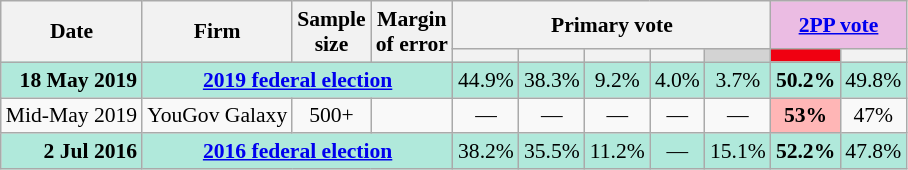<table class="nowrap wikitable tpl-blanktable" style=text-align:center;font-size:90%>
<tr>
<th rowspan=2>Date</th>
<th rowspan=2>Firm</th>
<th rowspan=2>Sample<br>size</th>
<th rowspan=2>Margin<br>of error</th>
<th colspan=5>Primary vote</th>
<th colspan=2 class=unsortable style=background:#ebbce3><a href='#'>2PP vote</a></th>
</tr>
<tr>
<th style=background:></th>
<th style=background:></th>
<th style=background:></th>
<th style=background:></th>
<th style=background:lightgray></th>
<th style="background:#F00011"></th>
<th style=background:></th>
</tr>
<tr style="background:#b0e9db">
<td style="text-align:right"><strong>18 May 2019</strong></td>
<td colspan="3" style="text-align:center"><strong><a href='#'>2019 federal election</a></strong></td>
<td>44.9%</td>
<td>38.3%</td>
<td>9.2%</td>
<td>4.0%</td>
<td>3.7%</td>
<td><strong>50.2%</strong></td>
<td>49.8%</td>
</tr>
<tr>
<td style="text-align:right">Mid-May 2019</td>
<td style="text-align:left">YouGov Galaxy</td>
<td>500+</td>
<td></td>
<td>—</td>
<td>—</td>
<td>—</td>
<td>—</td>
<td>—</td>
<th style=background:#FFB6B6>53%</th>
<td>47%</td>
</tr>
<tr style="background:#b0e9db">
<td style="text-align:right"><strong>2 Jul 2016</strong></td>
<td colspan="3" style="text-align:center"><strong><a href='#'>2016 federal election</a></strong></td>
<td>38.2%</td>
<td>35.5%</td>
<td>11.2%</td>
<td>—</td>
<td>15.1%</td>
<td><strong>52.2%</strong></td>
<td>47.8%</td>
</tr>
</table>
